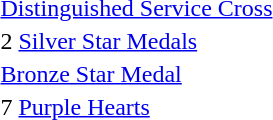<table>
<tr>
<td></td>
<td><a href='#'>Distinguished Service Cross</a></td>
</tr>
<tr>
<td></td>
<td>2 <a href='#'>Silver Star Medals</a></td>
</tr>
<tr>
<td></td>
<td><a href='#'>Bronze Star Medal</a></td>
</tr>
<tr>
<td></td>
<td>7 <a href='#'>Purple Hearts</a></td>
</tr>
</table>
